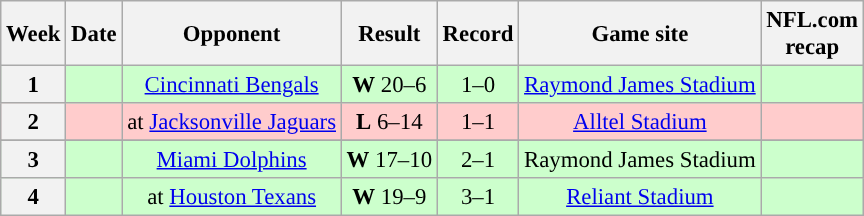<table class="wikitable" style="font-size: 95%; text-align:center">
<tr>
<th>Week</th>
<th>Date</th>
<th>Opponent</th>
<th>Result</th>
<th>Record</th>
<th>Game site</th>
<th>NFL.com<br>recap</th>
</tr>
<tr style="background: #cfc;">
<th align="center">1</th>
<td align="center"></td>
<td><a href='#'>Cincinnati Bengals</a> </td>
<td align="center"><strong>W</strong> 20–6</td>
<td align="center">1–0</td>
<td align="center"><a href='#'>Raymond James Stadium</a></td>
<td align="center"></td>
</tr>
<tr style="background: #fcc;">
<th align="center">2</th>
<td align="center"></td>
<td>at <a href='#'>Jacksonville Jaguars</a></td>
<td align="center"><strong>L</strong> 6–14</td>
<td align="center">1–1</td>
<td align="center"><a href='#'>Alltel Stadium</a></td>
<td align="center"></td>
</tr>
<tr>
</tr>
<tr style="background: #cfc;">
<th align="center">3</th>
<td align="center"></td>
<td><a href='#'>Miami Dolphins</a></td>
<td align="center"><strong>W</strong> 17–10</td>
<td align="center">2–1</td>
<td align="center">Raymond James Stadium</td>
<td align="center"></td>
</tr>
<tr style="background: #cfc;">
<th align="center">4</th>
<td align="center"></td>
<td>at <a href='#'>Houston Texans</a></td>
<td align="center"><strong>W</strong> 19–9</td>
<td align="center">3–1</td>
<td align="center"><a href='#'>Reliant Stadium</a></td>
<td align="center"></td>
</tr>
</table>
